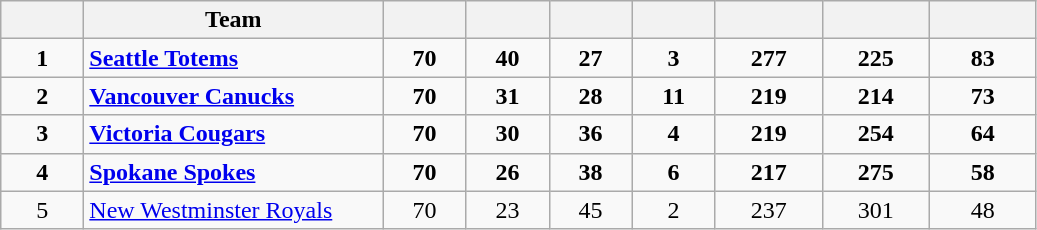<table class="wikitable sortable">
<tr>
<th scope="col" style="width:3em"></th>
<th scope="col" style="width:12em">Team</th>
<th scope="col" style="width:3em" class="unsortable"></th>
<th scope="col" style="width:3em"></th>
<th scope="col" style="width:3em"></th>
<th scope="col" style="width:3em"></th>
<th scope="col" style="width:4em"></th>
<th scope="col" style="width:4em"></th>
<th scope="col" style="width:4em"></th>
</tr>
<tr style="text-align:center;font-weight:bold;">
<td>1</td>
<td style="text-align:left;"><a href='#'>Seattle Totems</a></td>
<td>70</td>
<td>40</td>
<td>27</td>
<td>3</td>
<td>277</td>
<td>225</td>
<td>83</td>
</tr>
<tr style="text-align:center;font-weight:bold;">
<td>2</td>
<td style="text-align:left;"><a href='#'>Vancouver Canucks</a></td>
<td>70</td>
<td>31</td>
<td>28</td>
<td>11</td>
<td>219</td>
<td>214</td>
<td>73</td>
</tr>
<tr style="text-align:center;font-weight:bold;">
<td>3</td>
<td style="text-align:left;"><a href='#'>Victoria Cougars</a></td>
<td>70</td>
<td>30</td>
<td>36</td>
<td>4</td>
<td>219</td>
<td>254</td>
<td>64</td>
</tr>
<tr style="text-align:center;font-weight:bold;">
<td>4</td>
<td style="text-align:left;"><a href='#'>Spokane Spokes</a></td>
<td>70</td>
<td>26</td>
<td>38</td>
<td>6</td>
<td>217</td>
<td>275</td>
<td>58</td>
</tr>
<tr style="text-align:center;">
<td>5</td>
<td style="text-align:left;"><a href='#'>New Westminster Royals</a></td>
<td>70</td>
<td>23</td>
<td>45</td>
<td>2</td>
<td>237</td>
<td>301</td>
<td>48</td>
</tr>
</table>
